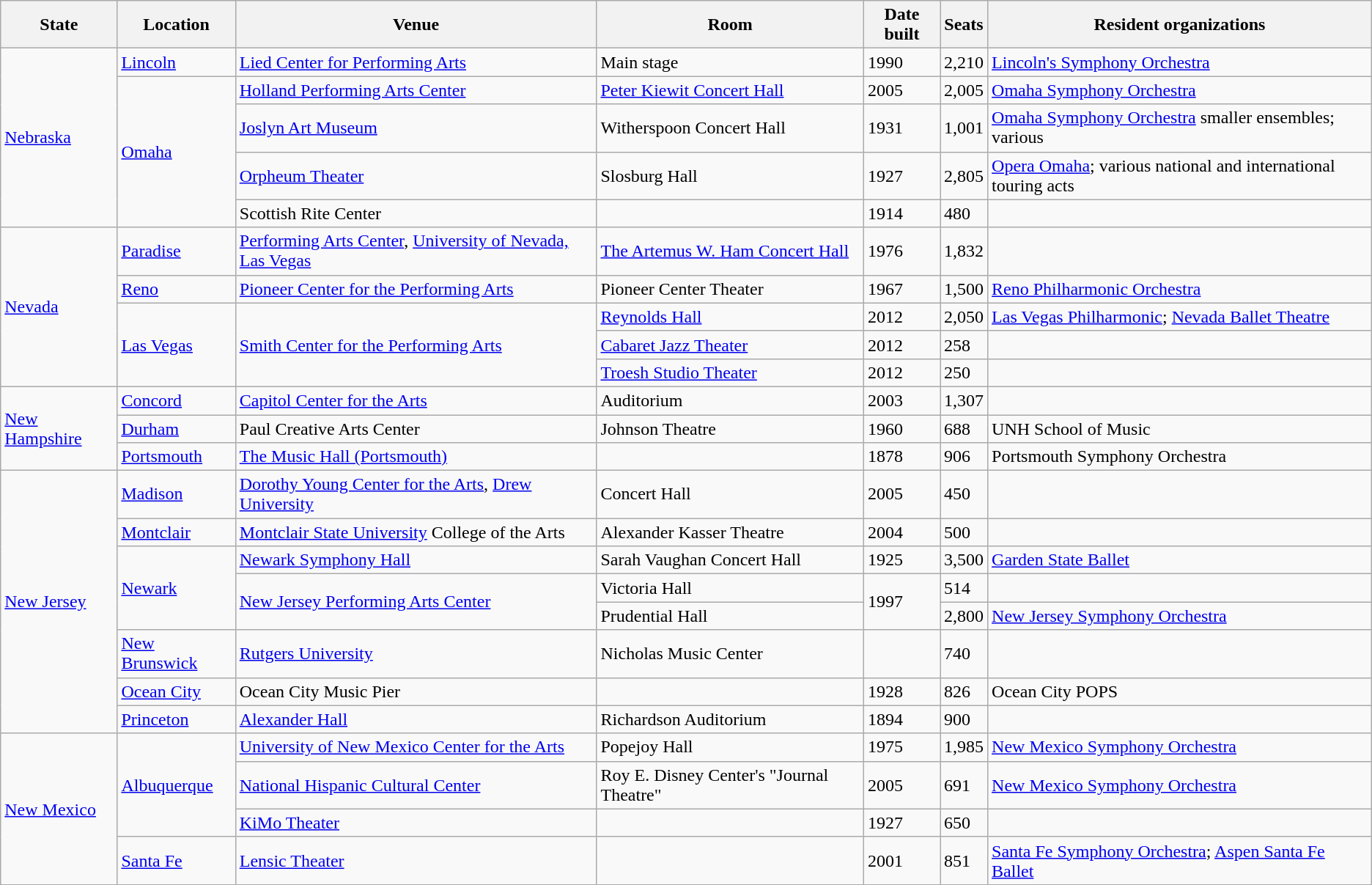<table class="wikitable sortable">
<tr>
<th>State</th>
<th>Location</th>
<th>Venue</th>
<th>Room</th>
<th>Date built</th>
<th>Seats</th>
<th>Resident organizations</th>
</tr>
<tr>
<td rowspan=5><a href='#'>Nebraska</a></td>
<td><a href='#'>Lincoln</a></td>
<td><a href='#'>Lied Center for Performing Arts</a></td>
<td>Main stage</td>
<td>1990</td>
<td>2,210</td>
<td><a href='#'>Lincoln's Symphony Orchestra</a></td>
</tr>
<tr>
<td rowspan=4><a href='#'>Omaha</a></td>
<td><a href='#'>Holland Performing Arts Center</a></td>
<td><a href='#'>Peter Kiewit Concert Hall</a></td>
<td>2005</td>
<td>2,005</td>
<td><a href='#'>Omaha Symphony Orchestra</a></td>
</tr>
<tr>
<td><a href='#'>Joslyn Art Museum</a></td>
<td>Witherspoon Concert Hall</td>
<td>1931</td>
<td>1,001</td>
<td><a href='#'>Omaha Symphony Orchestra</a> smaller ensembles; various</td>
</tr>
<tr>
<td><a href='#'>Orpheum Theater</a></td>
<td>Slosburg Hall</td>
<td>1927</td>
<td>2,805</td>
<td><a href='#'>Opera Omaha</a>; various national and international touring acts</td>
</tr>
<tr>
<td>Scottish Rite Center</td>
<td></td>
<td>1914</td>
<td>480</td>
<td></td>
</tr>
<tr>
<td rowspan=5><a href='#'>Nevada</a></td>
<td><a href='#'>Paradise</a></td>
<td><a href='#'>Performing Arts Center</a>, <a href='#'>University of Nevada, Las Vegas</a></td>
<td><a href='#'>The Artemus W. Ham Concert Hall</a></td>
<td>1976</td>
<td>1,832</td>
<td></td>
</tr>
<tr>
<td><a href='#'>Reno</a></td>
<td><a href='#'>Pioneer Center for the Performing Arts</a></td>
<td>Pioneer Center Theater</td>
<td>1967</td>
<td>1,500</td>
<td><a href='#'>Reno Philharmonic Orchestra</a></td>
</tr>
<tr>
<td rowspan=3><a href='#'>Las Vegas</a></td>
<td rowspan=3><a href='#'>Smith Center for the Performing Arts</a></td>
<td><a href='#'>Reynolds Hall</a></td>
<td>2012</td>
<td>2,050</td>
<td><a href='#'>Las Vegas Philharmonic</a>; <a href='#'>Nevada Ballet Theatre</a></td>
</tr>
<tr>
<td><a href='#'>Cabaret Jazz Theater</a></td>
<td>2012</td>
<td>258</td>
<td></td>
</tr>
<tr>
<td><a href='#'>Troesh Studio Theater</a></td>
<td>2012</td>
<td>250</td>
<td></td>
</tr>
<tr>
<td rowspan="3"><a href='#'>New Hampshire</a></td>
<td><a href='#'>Concord</a></td>
<td><a href='#'>Capitol Center for the Arts</a></td>
<td>Auditorium</td>
<td>2003</td>
<td>1,307</td>
<td></td>
</tr>
<tr>
<td><a href='#'>Durham</a></td>
<td>Paul Creative Arts Center</td>
<td>Johnson Theatre</td>
<td>1960</td>
<td>688</td>
<td>UNH School of Music</td>
</tr>
<tr>
<td><a href='#'>Portsmouth</a></td>
<td><a href='#'>The Music Hall (Portsmouth)</a></td>
<td></td>
<td>1878</td>
<td>906</td>
<td>Portsmouth Symphony Orchestra</td>
</tr>
<tr>
<td rowspan="8"><a href='#'>New Jersey</a></td>
<td><a href='#'>Madison</a></td>
<td><a href='#'>Dorothy Young Center for the Arts</a>, <a href='#'>Drew University</a></td>
<td>Concert Hall</td>
<td>2005</td>
<td>450</td>
<td></td>
</tr>
<tr>
<td><a href='#'>Montclair</a></td>
<td><a href='#'>Montclair State University</a> College of the Arts</td>
<td>Alexander Kasser Theatre</td>
<td>2004</td>
<td>500</td>
<td></td>
</tr>
<tr>
<td rowspan=3><a href='#'>Newark</a></td>
<td><a href='#'>Newark Symphony Hall</a></td>
<td>Sarah Vaughan Concert Hall</td>
<td>1925</td>
<td>3,500</td>
<td><a href='#'>Garden State Ballet</a></td>
</tr>
<tr>
<td rowspan=2><a href='#'>New Jersey Performing Arts Center</a></td>
<td>Victoria Hall</td>
<td rowspan="2">1997</td>
<td>514</td>
<td></td>
</tr>
<tr>
<td>Prudential Hall</td>
<td>2,800</td>
<td><a href='#'>New Jersey Symphony Orchestra</a></td>
</tr>
<tr>
<td><a href='#'>New Brunswick</a></td>
<td><a href='#'>Rutgers University</a></td>
<td>Nicholas Music Center</td>
<td></td>
<td>740</td>
<td></td>
</tr>
<tr>
<td><a href='#'>Ocean City</a></td>
<td>Ocean City Music Pier</td>
<td></td>
<td>1928</td>
<td>826</td>
<td>Ocean City POPS</td>
</tr>
<tr>
<td><a href='#'>Princeton</a></td>
<td><a href='#'>Alexander Hall</a></td>
<td>Richardson Auditorium</td>
<td>1894</td>
<td>900</td>
<td></td>
</tr>
<tr>
<td rowspan=4><a href='#'>New Mexico</a></td>
<td rowspan=3><a href='#'>Albuquerque</a></td>
<td><a href='#'>University of New Mexico Center for the Arts</a></td>
<td>Popejoy Hall</td>
<td>1975</td>
<td>1,985</td>
<td><a href='#'>New Mexico Symphony Orchestra</a></td>
</tr>
<tr>
<td><a href='#'>National Hispanic Cultural Center</a></td>
<td>Roy E. Disney Center's "Journal Theatre"</td>
<td>2005</td>
<td>691</td>
<td><a href='#'>New Mexico Symphony Orchestra</a></td>
</tr>
<tr>
<td><a href='#'>KiMo Theater</a></td>
<td></td>
<td>1927</td>
<td>650</td>
<td></td>
</tr>
<tr>
<td><a href='#'>Santa Fe</a></td>
<td><a href='#'>Lensic Theater</a></td>
<td></td>
<td>2001</td>
<td>851</td>
<td><a href='#'>Santa Fe Symphony Orchestra</a>; <a href='#'>Aspen Santa Fe Ballet</a></td>
</tr>
</table>
